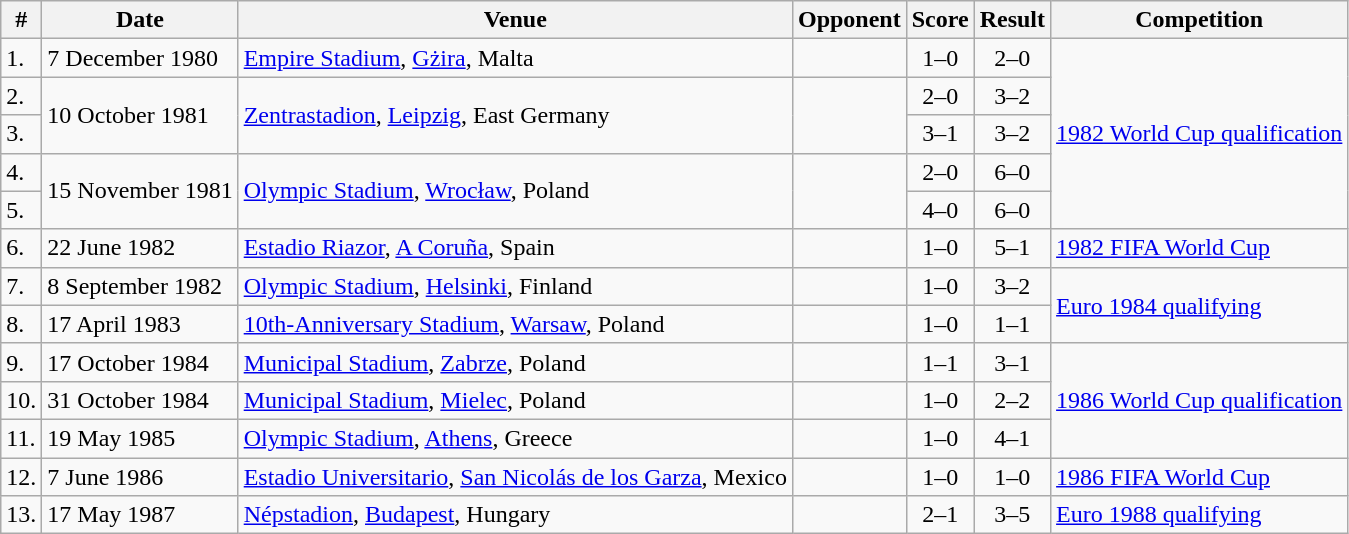<table class="wikitable">
<tr>
<th>#</th>
<th>Date</th>
<th>Venue</th>
<th>Opponent</th>
<th>Score</th>
<th>Result</th>
<th>Competition</th>
</tr>
<tr>
<td>1.</td>
<td>7 December 1980</td>
<td><a href='#'>Empire Stadium</a>, <a href='#'>Gżira</a>, Malta</td>
<td></td>
<td align="center">1–0</td>
<td align="center">2–0</td>
<td rowspan="5"><a href='#'>1982 World Cup qualification</a></td>
</tr>
<tr>
<td>2.</td>
<td rowspan="2">10 October 1981</td>
<td rowspan="2"><a href='#'>Zentrastadion</a>, <a href='#'>Leipzig</a>, East Germany</td>
<td rowspan="2"></td>
<td align="center">2–0</td>
<td align="center">3–2</td>
</tr>
<tr>
<td>3.</td>
<td align="center">3–1</td>
<td align="center">3–2</td>
</tr>
<tr>
<td>4.</td>
<td rowspan="2">15 November 1981</td>
<td rowspan="2"><a href='#'>Olympic Stadium</a>, <a href='#'>Wrocław</a>, Poland</td>
<td rowspan="2"></td>
<td align="center">2–0</td>
<td align="center">6–0</td>
</tr>
<tr>
<td>5.</td>
<td align="center">4–0</td>
<td align="center">6–0</td>
</tr>
<tr>
<td>6.</td>
<td>22 June 1982</td>
<td><a href='#'>Estadio Riazor</a>, <a href='#'>A Coruña</a>, Spain</td>
<td></td>
<td align="center">1–0</td>
<td align="center">5–1</td>
<td><a href='#'>1982 FIFA World Cup</a></td>
</tr>
<tr>
<td>7.</td>
<td>8 September 1982</td>
<td><a href='#'>Olympic Stadium</a>, <a href='#'>Helsinki</a>, Finland</td>
<td></td>
<td align="center">1–0</td>
<td align="center">3–2</td>
<td rowspan="2"><a href='#'>Euro 1984 qualifying</a></td>
</tr>
<tr>
<td>8.</td>
<td>17 April 1983</td>
<td><a href='#'>10th-Anniversary Stadium</a>, <a href='#'>Warsaw</a>, Poland</td>
<td></td>
<td align="center">1–0</td>
<td align="center">1–1</td>
</tr>
<tr>
<td>9.</td>
<td>17 October 1984</td>
<td><a href='#'>Municipal Stadium</a>, <a href='#'>Zabrze</a>, Poland</td>
<td></td>
<td align="center">1–1</td>
<td align="center">3–1</td>
<td rowspan="3"><a href='#'>1986 World Cup qualification</a></td>
</tr>
<tr>
<td>10.</td>
<td>31 October 1984</td>
<td><a href='#'>Municipal Stadium</a>, <a href='#'>Mielec</a>, Poland</td>
<td></td>
<td align="center">1–0</td>
<td align="center">2–2</td>
</tr>
<tr>
<td>11.</td>
<td>19 May 1985</td>
<td><a href='#'>Olympic Stadium</a>, <a href='#'>Athens</a>, Greece</td>
<td></td>
<td align="center">1–0</td>
<td align="center">4–1</td>
</tr>
<tr>
<td>12.</td>
<td>7 June 1986</td>
<td><a href='#'>Estadio Universitario</a>, <a href='#'>San Nicolás de los Garza</a>, Mexico</td>
<td></td>
<td align="center">1–0</td>
<td align="center">1–0</td>
<td><a href='#'>1986 FIFA World Cup</a></td>
</tr>
<tr>
<td>13.</td>
<td>17 May 1987</td>
<td><a href='#'>Népstadion</a>, <a href='#'>Budapest</a>, Hungary</td>
<td></td>
<td align="center">2–1</td>
<td align="center">3–5</td>
<td><a href='#'>Euro 1988 qualifying</a></td>
</tr>
</table>
